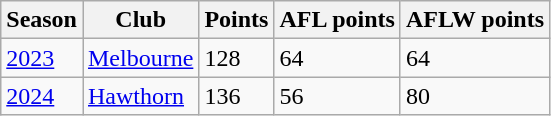<table class="wikitable sortable">
<tr>
<th>Season</th>
<th>Club</th>
<th>Points</th>
<th>AFL points</th>
<th>AFLW points</th>
</tr>
<tr>
<td><a href='#'>2023</a></td>
<td><a href='#'>Melbourne</a></td>
<td>128</td>
<td>64</td>
<td>64</td>
</tr>
<tr>
<td><a href='#'>2024</a></td>
<td><a href='#'>Hawthorn</a></td>
<td>136</td>
<td>56</td>
<td>80</td>
</tr>
</table>
